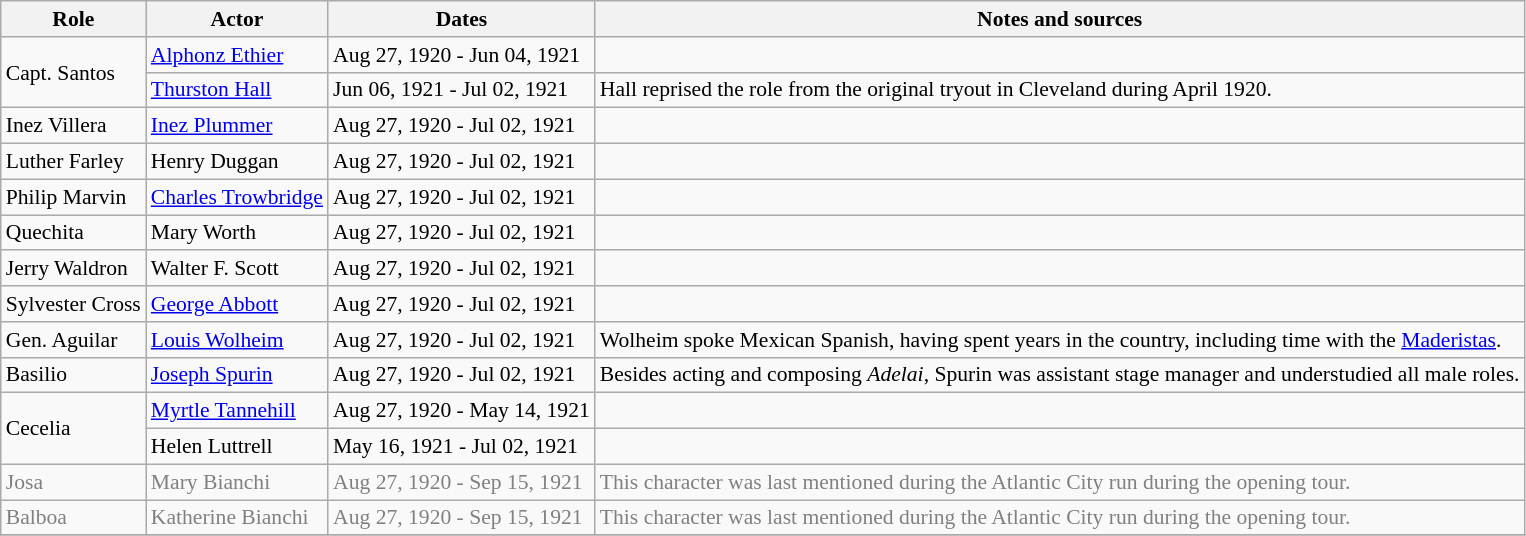<table class="wikitable sortable plainrowheaders" style="font-size: 90%">
<tr>
<th scope="col">Role</th>
<th scope="col">Actor</th>
<th scope="col">Dates</th>
<th scope="col">Notes and sources</th>
</tr>
<tr>
<td rowspan=2>Capt. Santos</td>
<td><a href='#'>Alphonz Ethier</a></td>
<td>Aug 27, 1920 - Jun 04, 1921</td>
<td></td>
</tr>
<tr>
<td><a href='#'>Thurston Hall</a></td>
<td>Jun 06, 1921 - Jul 02, 1921</td>
<td>Hall reprised the role from the original tryout in Cleveland during April 1920.</td>
</tr>
<tr>
<td>Inez Villera</td>
<td><a href='#'>Inez Plummer</a></td>
<td>Aug 27, 1920 - Jul 02, 1921</td>
<td></td>
</tr>
<tr>
<td>Luther Farley</td>
<td>Henry Duggan</td>
<td>Aug 27, 1920 - Jul 02, 1921</td>
<td></td>
</tr>
<tr>
<td>Philip Marvin</td>
<td><a href='#'>Charles Trowbridge</a></td>
<td>Aug 27, 1920 - Jul 02, 1921</td>
<td></td>
</tr>
<tr>
<td>Quechita</td>
<td>Mary Worth</td>
<td>Aug 27, 1920 - Jul 02, 1921</td>
<td></td>
</tr>
<tr>
<td>Jerry Waldron</td>
<td>Walter F. Scott</td>
<td>Aug 27, 1920 - Jul 02, 1921</td>
<td></td>
</tr>
<tr>
<td>Sylvester Cross</td>
<td><a href='#'>George Abbott</a></td>
<td>Aug 27, 1920 - Jul 02, 1921</td>
<td></td>
</tr>
<tr>
<td>Gen. Aguilar</td>
<td><a href='#'>Louis Wolheim</a></td>
<td>Aug 27, 1920 - Jul 02, 1921</td>
<td>Wolheim spoke Mexican Spanish, having spent years in the country, including time with the <a href='#'>Maderistas</a>.</td>
</tr>
<tr>
<td>Basilio</td>
<td><a href='#'>Joseph Spurin</a></td>
<td>Aug 27, 1920 - Jul 02, 1921</td>
<td>Besides acting and composing <em>Adelai</em>, Spurin was assistant stage manager and understudied all male roles.</td>
</tr>
<tr>
<td rowspan=2>Cecelia</td>
<td><a href='#'>Myrtle Tannehill</a></td>
<td>Aug 27, 1920 - May 14, 1921</td>
<td></td>
</tr>
<tr>
<td>Helen Luttrell</td>
<td>May 16, 1921 - Jul 02, 1921</td>
<td></td>
</tr>
<tr style="color:gray">
<td>Josa</td>
<td>Mary Bianchi</td>
<td>Aug 27, 1920 - Sep 15, 1921</td>
<td>This character was last mentioned during the Atlantic City run during the opening tour.</td>
</tr>
<tr style="color:gray">
<td>Balboa</td>
<td>Katherine Bianchi</td>
<td>Aug 27, 1920 - Sep 15, 1921</td>
<td>This character was last mentioned during the Atlantic City run during the opening tour.</td>
</tr>
<tr>
</tr>
</table>
